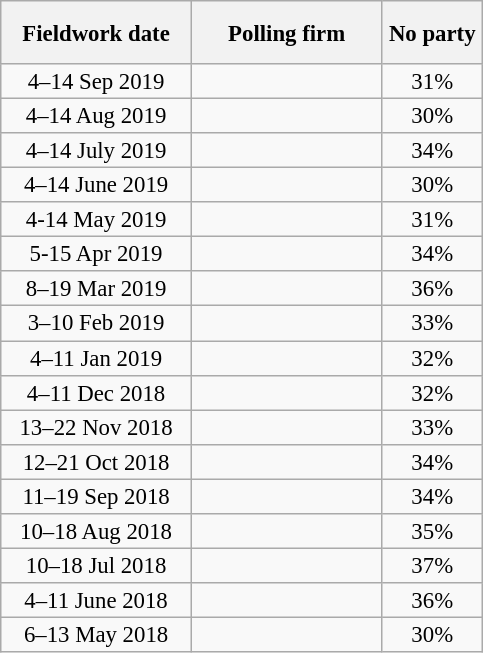<table class="wikitable sortable" style="text-align:center;font-size:95%;line-height:16px;">
<tr style="height:42px;">
<th style="width:120px;">Fieldwork date</th>
<th style="width:120px;">Polling firm</th>
<th style="width: 60px;">No party</th>
</tr>
<tr>
<td data-sort-value="2019-09-14">4–14 Sep 2019</td>
<td></td>
<td>31%</td>
</tr>
<tr>
<td data-sort-value="2019-08-14">4–14 Aug 2019</td>
<td></td>
<td>30%</td>
</tr>
<tr>
<td data-sort-value="2019-07-14">4–14 July 2019</td>
<td></td>
<td>34%</td>
</tr>
<tr>
<td data-sort-value="2019-06-14">4–14 June 2019</td>
<td></td>
<td>30%</td>
</tr>
<tr>
<td data-sort-value="2019-05-14">4-14 May 2019</td>
<td></td>
<td>31%</td>
</tr>
<tr>
<td data-sort-value="2019-04-15">5-15 Apr 2019</td>
<td></td>
<td>34%</td>
</tr>
<tr>
<td data-sort-value="2019-03-19">8–19 Mar 2019</td>
<td></td>
<td>36%</td>
</tr>
<tr>
<td data-sort-value="2019-02-10">3–10 Feb 2019</td>
<td></td>
<td>33%</td>
</tr>
<tr>
<td data-sort-value="2019-01-11">4–11 Jan 2019</td>
<td></td>
<td>32%</td>
</tr>
<tr>
<td data-sort-value="2018-12-11">4–11 Dec 2018</td>
<td></td>
<td>32%</td>
</tr>
<tr>
<td data-sort-value="2018-11-22">13–22 Nov 2018</td>
<td></td>
<td>33%</td>
</tr>
<tr>
<td data-sort-value="2018-11-21">12–21 Oct 2018</td>
<td></td>
<td>34%</td>
</tr>
<tr>
<td data-sort-value="2018-09-19">11–19 Sep 2018</td>
<td></td>
<td>34%</td>
</tr>
<tr>
<td data-sort-value="2018-08-18">10–18 Aug 2018</td>
<td></td>
<td>35%</td>
</tr>
<tr>
<td data-sort-value="2018-07-18">10–18 Jul 2018</td>
<td></td>
<td>37%</td>
</tr>
<tr>
<td data-sort-value="2018-06-11">4–11 June 2018</td>
<td></td>
<td>36%</td>
</tr>
<tr>
<td data-sort-value="2018-05-06">6–13 May 2018</td>
<td></td>
<td>30%</td>
</tr>
</table>
